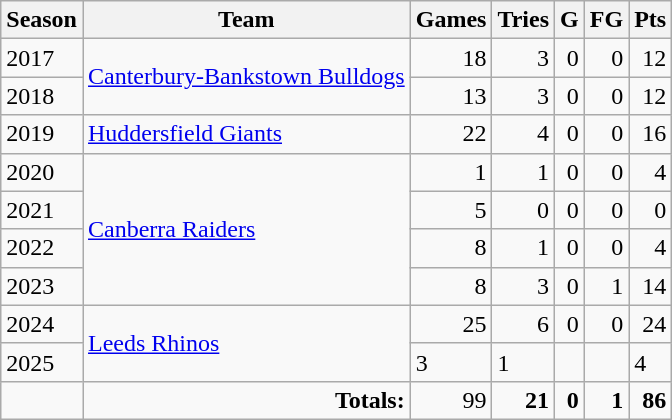<table class="wikitable">
<tr>
<th>Season</th>
<th>Team</th>
<th>Games</th>
<th>Tries</th>
<th>G</th>
<th>FG</th>
<th>Pts</th>
</tr>
<tr>
<td>2017</td>
<td rowspan="2"> <a href='#'>Canterbury-Bankstown Bulldogs</a></td>
<td align=right>18</td>
<td align=right>3</td>
<td align=right>0</td>
<td align=right>0</td>
<td align=right>12</td>
</tr>
<tr>
<td>2018</td>
<td align=right>13</td>
<td align=right>3</td>
<td align=right>0</td>
<td align=right>0</td>
<td align=right>12</td>
</tr>
<tr>
<td>2019</td>
<td align=left> <a href='#'>Huddersfield Giants</a></td>
<td align=right>22</td>
<td align=right>4</td>
<td align=right>0</td>
<td align=right>0</td>
<td align=right>16</td>
</tr>
<tr>
<td>2020</td>
<td rowspan="4"> <a href='#'>Canberra Raiders</a></td>
<td align=right>1</td>
<td align=right>1</td>
<td align=right>0</td>
<td align=right>0</td>
<td align=right>4</td>
</tr>
<tr>
<td>2021</td>
<td align=right>5</td>
<td align=right>0</td>
<td align=right>0</td>
<td align=right>0</td>
<td align=right>0</td>
</tr>
<tr>
<td>2022</td>
<td align=right>8</td>
<td align=right>1</td>
<td align=right>0</td>
<td align=right>0</td>
<td align=right>4</td>
</tr>
<tr>
<td>2023</td>
<td align=right>8</td>
<td align=right>3</td>
<td align=right>0</td>
<td align=right>1</td>
<td align=right>14</td>
</tr>
<tr>
<td>2024</td>
<td rowspan="2" align="left"> <a href='#'>Leeds Rhinos</a></td>
<td align=right>25</td>
<td align=right>6</td>
<td align=right>0</td>
<td align=right>0</td>
<td align=right>24</td>
</tr>
<tr>
<td>2025</td>
<td>3</td>
<td>1</td>
<td></td>
<td></td>
<td>4</td>
</tr>
<tr>
<td></td>
<td align="right"><strong>Totals:</strong></td>
<td align="right">99</td>
<td align="right"><strong>21</strong></td>
<td align="right"><strong>0</strong></td>
<td align="right"><strong>1</strong></td>
<td align="right"><strong>86</strong></td>
</tr>
</table>
